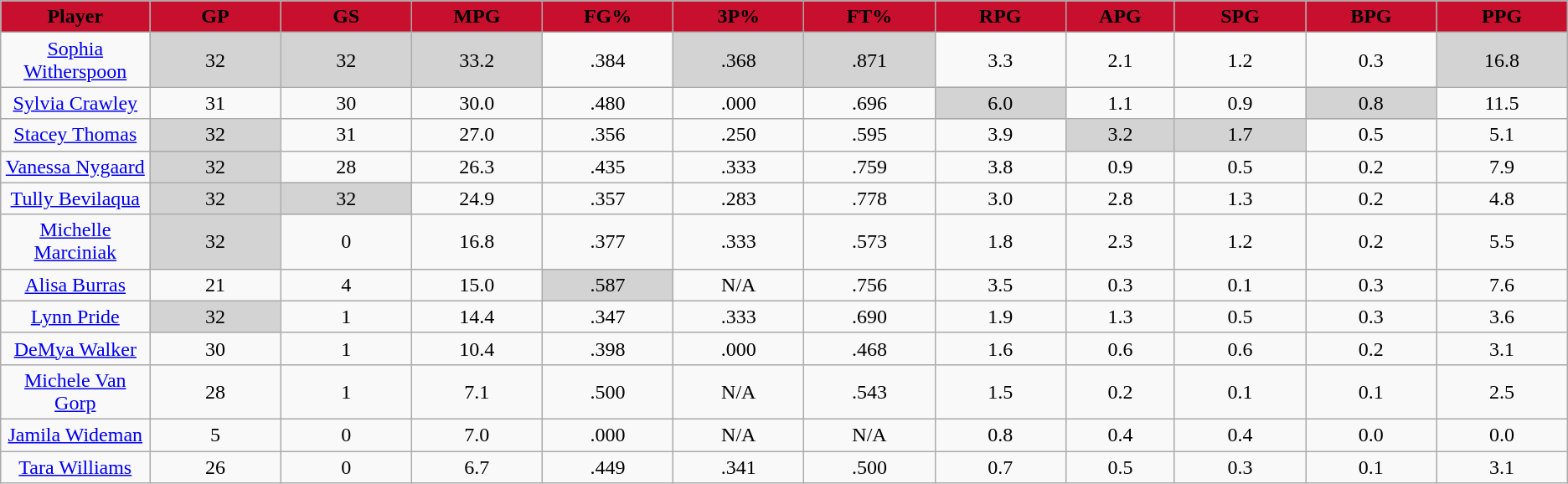<table class="wikitable sortable" style="text-align:center;">
<tr>
<th style="background: #C8102E" width="6%"><span>Player</span></th>
<th style="background: #C8102E" width="6%"><span>GP</span></th>
<th style="background: #C8102E" width="6%"><span>GS</span></th>
<th style="background: #C8102E" width="6%"><span>MPG</span></th>
<th style="background: #C8102E" width="6%"><span>FG%</span></th>
<th style="background: #C8102E" width="6%"><span>3P%</span></th>
<th style="background: #C8102E" width="6%"><span>FT%</span></th>
<th style="background: #C8102E" width="6%"><span>RPG</span></th>
<th style="background: #C8102E" width="5%"><span>APG</span></th>
<th style="background: #C8102E" width="6%"><span>SPG</span></th>
<th style="background: #C8102E" width="6%"><span>BPG</span></th>
<th style="background: #C8102E" width="6%"><span>PPG</span></th>
</tr>
<tr>
<td><a href='#'>Sophia Witherspoon</a></td>
<td style="background:#D3D3D3;">32</td>
<td style="background:#D3D3D3;">32</td>
<td style="background:#D3D3D3;">33.2</td>
<td>.384</td>
<td style="background:#D3D3D3;">.368</td>
<td style="background:#D3D3D3;">.871</td>
<td>3.3</td>
<td>2.1</td>
<td>1.2</td>
<td>0.3</td>
<td style="background:#D3D3D3;">16.8</td>
</tr>
<tr>
<td><a href='#'>Sylvia Crawley</a></td>
<td>31</td>
<td>30</td>
<td>30.0</td>
<td>.480</td>
<td>.000</td>
<td>.696</td>
<td style="background:#D3D3D3;">6.0</td>
<td>1.1</td>
<td>0.9</td>
<td style="background:#D3D3D3;">0.8</td>
<td>11.5</td>
</tr>
<tr>
<td><a href='#'>Stacey Thomas</a></td>
<td style="background:#D3D3D3;">32</td>
<td>31</td>
<td>27.0</td>
<td>.356</td>
<td>.250</td>
<td>.595</td>
<td>3.9</td>
<td style="background:#D3D3D3;">3.2</td>
<td style="background:#D3D3D3;">1.7</td>
<td>0.5</td>
<td>5.1</td>
</tr>
<tr>
<td><a href='#'>Vanessa Nygaard</a></td>
<td style="background:#D3D3D3;">32</td>
<td>28</td>
<td>26.3</td>
<td>.435</td>
<td>.333</td>
<td>.759</td>
<td>3.8</td>
<td>0.9</td>
<td>0.5</td>
<td>0.2</td>
<td>7.9</td>
</tr>
<tr>
<td><a href='#'>Tully Bevilaqua</a></td>
<td style="background:#D3D3D3;">32</td>
<td style="background:#D3D3D3;">32</td>
<td>24.9</td>
<td>.357</td>
<td>.283</td>
<td>.778</td>
<td>3.0</td>
<td>2.8</td>
<td>1.3</td>
<td>0.2</td>
<td>4.8</td>
</tr>
<tr>
<td><a href='#'>Michelle Marciniak</a></td>
<td style="background:#D3D3D3;">32</td>
<td>0</td>
<td>16.8</td>
<td>.377</td>
<td>.333</td>
<td>.573</td>
<td>1.8</td>
<td>2.3</td>
<td>1.2</td>
<td>0.2</td>
<td>5.5</td>
</tr>
<tr>
<td><a href='#'>Alisa Burras</a></td>
<td>21</td>
<td>4</td>
<td>15.0</td>
<td style="background:#D3D3D3;">.587</td>
<td>N/A</td>
<td>.756</td>
<td>3.5</td>
<td>0.3</td>
<td>0.1</td>
<td>0.3</td>
<td>7.6</td>
</tr>
<tr>
<td><a href='#'>Lynn Pride</a></td>
<td style="background:#D3D3D3;">32</td>
<td>1</td>
<td>14.4</td>
<td>.347</td>
<td>.333</td>
<td>.690</td>
<td>1.9</td>
<td>1.3</td>
<td>0.5</td>
<td>0.3</td>
<td>3.6</td>
</tr>
<tr>
<td><a href='#'>DeMya Walker</a></td>
<td>30</td>
<td>1</td>
<td>10.4</td>
<td>.398</td>
<td>.000</td>
<td>.468</td>
<td>1.6</td>
<td>0.6</td>
<td>0.6</td>
<td>0.2</td>
<td>3.1</td>
</tr>
<tr>
<td><a href='#'>Michele Van Gorp</a></td>
<td>28</td>
<td>1</td>
<td>7.1</td>
<td>.500</td>
<td>N/A</td>
<td>.543</td>
<td>1.5</td>
<td>0.2</td>
<td>0.1</td>
<td>0.1</td>
<td>2.5</td>
</tr>
<tr>
<td><a href='#'>Jamila Wideman</a></td>
<td>5</td>
<td>0</td>
<td>7.0</td>
<td>.000</td>
<td>N/A</td>
<td>N/A</td>
<td>0.8</td>
<td>0.4</td>
<td>0.4</td>
<td>0.0</td>
<td>0.0</td>
</tr>
<tr>
<td><a href='#'>Tara Williams</a></td>
<td>26</td>
<td>0</td>
<td>6.7</td>
<td>.449</td>
<td>.341</td>
<td>.500</td>
<td>0.7</td>
<td>0.5</td>
<td>0.3</td>
<td>0.1</td>
<td>3.1</td>
</tr>
</table>
